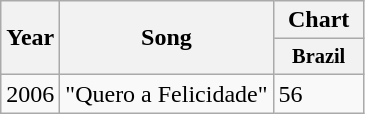<table class="wikitable">
<tr>
<th rowspan="2">Year</th>
<th rowspan="2">Song</th>
<th colspan="6">Chart</th>
</tr>
<tr>
<th style="font-size:85%;width:4em;line-height:1.3;vertical-align:top">Brazil</th>
</tr>
<tr>
<td>2006</td>
<td>"Quero a Felicidade"</td>
<td>56</td>
</tr>
</table>
